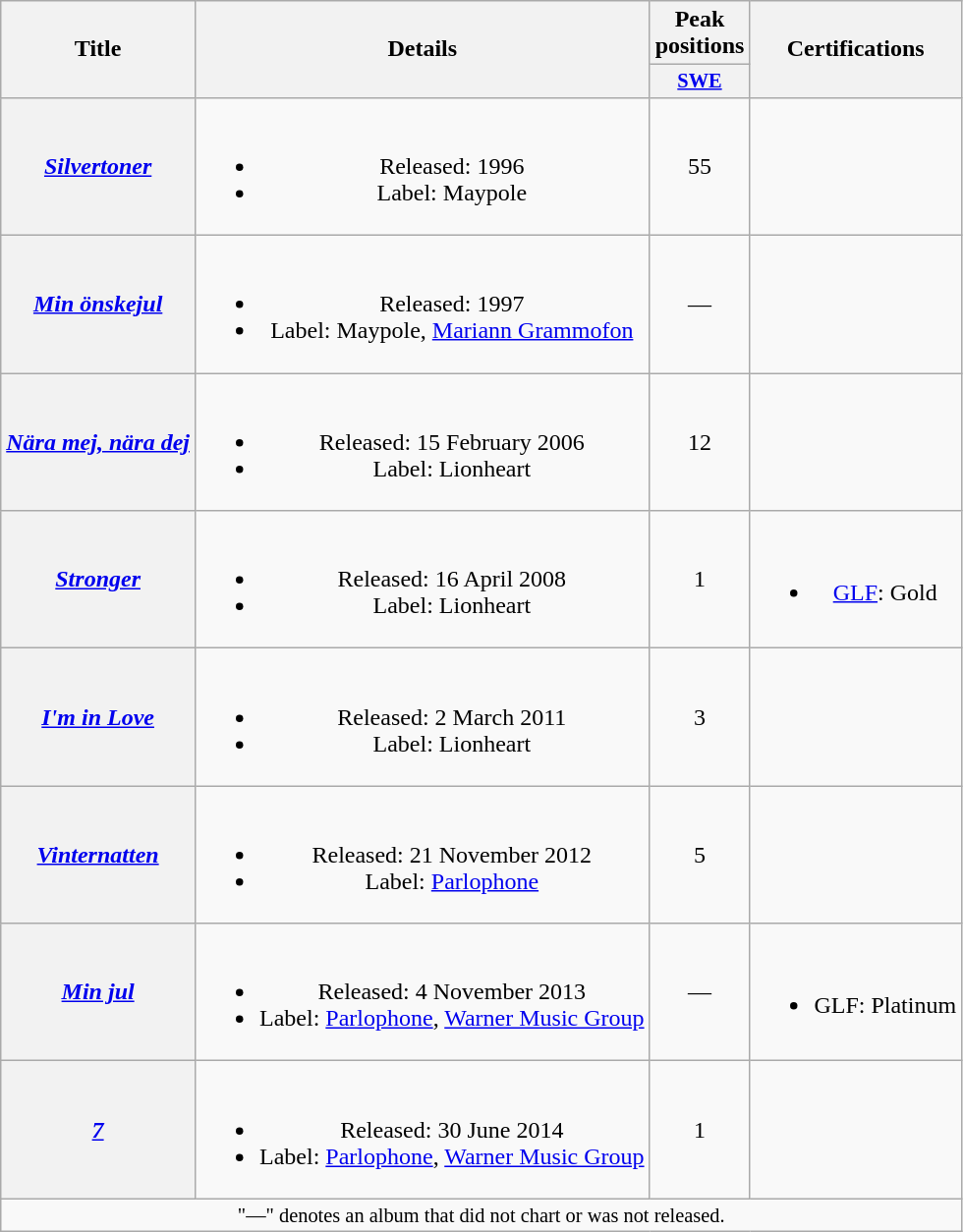<table class="wikitable plainrowheaders" style="text-align:center;">
<tr>
<th scope="col" rowspan="2">Title</th>
<th scope="col" rowspan="2">Details</th>
<th scope="col">Peak positions</th>
<th scope="col" rowspan="2">Certifications</th>
</tr>
<tr>
<th scope="col" style="width:3em;font-size:85%;"><a href='#'>SWE</a><br></th>
</tr>
<tr>
<th scope="row"><em><a href='#'>Silvertoner</a></em></th>
<td><br><ul><li>Released: 1996</li><li>Label: Maypole</li></ul></td>
<td>55</td>
<td></td>
</tr>
<tr>
<th scope="row"><em><a href='#'>Min önskejul</a></em></th>
<td><br><ul><li>Released: 1997</li><li>Label: Maypole, <a href='#'>Mariann Grammofon</a></li></ul></td>
<td>—</td>
<td></td>
</tr>
<tr>
<th scope="row"><em><a href='#'>Nära mej, nära dej</a></em></th>
<td><br><ul><li>Released: 15 February 2006</li><li>Label: Lionheart</li></ul></td>
<td>12</td>
<td></td>
</tr>
<tr>
<th scope="row"><em><a href='#'>Stronger</a></em></th>
<td><br><ul><li>Released: 16 April 2008</li><li>Label: Lionheart</li></ul></td>
<td>1</td>
<td><br><ul><li><a href='#'>GLF</a>: Gold</li></ul></td>
</tr>
<tr>
<th scope="row"><em><a href='#'>I'm in Love</a></em></th>
<td><br><ul><li>Released: 2 March 2011</li><li>Label: Lionheart</li></ul></td>
<td>3</td>
<td></td>
</tr>
<tr>
<th scope="row"><em><a href='#'>Vinternatten</a></em></th>
<td><br><ul><li>Released: 21 November 2012</li><li>Label: <a href='#'>Parlophone</a></li></ul></td>
<td>5</td>
<td></td>
</tr>
<tr>
<th scope="row"><em><a href='#'>Min jul</a></em></th>
<td><br><ul><li>Released: 4 November 2013</li><li>Label: <a href='#'>Parlophone</a>, <a href='#'>Warner Music Group</a></li></ul></td>
<td>—</td>
<td><br><ul><li>GLF: Platinum</li></ul></td>
</tr>
<tr>
<th scope="row"><em><a href='#'>7</a></em></th>
<td><br><ul><li>Released: 30 June 2014</li><li>Label: <a href='#'>Parlophone</a>, <a href='#'>Warner Music Group</a></li></ul></td>
<td>1</td>
<td></td>
</tr>
<tr>
<td colspan="18" style="font-size:85%">"—" denotes an album that did not chart or was not released.</td>
</tr>
</table>
